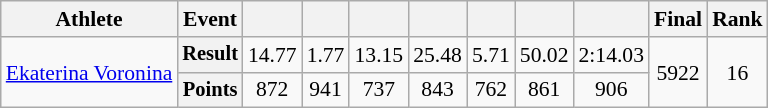<table class=wikitable style=font-size:90%>
<tr>
<th>Athlete</th>
<th>Event</th>
<th></th>
<th></th>
<th></th>
<th></th>
<th></th>
<th></th>
<th></th>
<th>Final</th>
<th>Rank</th>
</tr>
<tr align=center>
<td rowspan=2 align=left><a href='#'>Ekaterina Voronina</a></td>
<th style=font-size:95%>Result</th>
<td>14.77</td>
<td>1.77</td>
<td>13.15</td>
<td>25.48</td>
<td>5.71</td>
<td>50.02</td>
<td>2:14.03</td>
<td rowspan=2>5922</td>
<td rowspan=2>16</td>
</tr>
<tr align=center>
<th style=font-size:95%>Points</th>
<td>872</td>
<td>941</td>
<td>737</td>
<td>843</td>
<td>762</td>
<td>861</td>
<td>906</td>
</tr>
</table>
